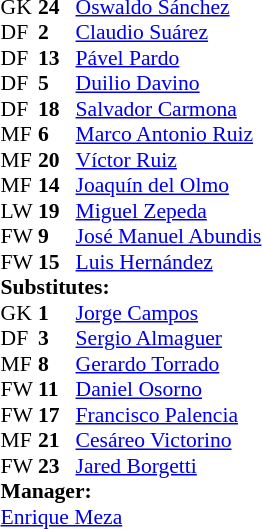<table style="font-size:90%; margin:0.2em auto;" cellspacing="0" cellpadding="0">
<tr>
<th width="25"></th>
<th width="25"></th>
</tr>
<tr>
<td>GK</td>
<td><strong>24</strong></td>
<td><a href='#'>Oswaldo Sánchez</a></td>
</tr>
<tr>
<td>DF</td>
<td><strong>2</strong></td>
<td><a href='#'>Claudio Suárez</a></td>
</tr>
<tr>
<td>DF</td>
<td><strong>13</strong></td>
<td><a href='#'>Pável Pardo</a></td>
<td></td>
</tr>
<tr>
<td>DF</td>
<td><strong>5</strong></td>
<td><a href='#'>Duilio Davino</a></td>
<td></td>
</tr>
<tr>
<td>DF</td>
<td><strong>18</strong></td>
<td><a href='#'>Salvador Carmona</a></td>
<td></td>
</tr>
<tr>
<td>MF</td>
<td><strong>6</strong></td>
<td><a href='#'>Marco Antonio Ruiz</a></td>
<td></td>
<td></td>
</tr>
<tr>
<td>MF</td>
<td><strong>20</strong></td>
<td><a href='#'>Víctor Ruiz</a></td>
</tr>
<tr>
<td>MF</td>
<td><strong>14</strong></td>
<td><a href='#'>Joaquín del Olmo</a></td>
<td></td>
<td></td>
</tr>
<tr>
<td>LW</td>
<td><strong>19</strong></td>
<td><a href='#'>Miguel Zepeda</a></td>
<td></td>
<td></td>
</tr>
<tr>
<td>FW</td>
<td><strong>9</strong></td>
<td><a href='#'>José Manuel Abundis</a></td>
</tr>
<tr>
<td>FW</td>
<td><strong>15</strong></td>
<td><a href='#'>Luis Hernández</a></td>
</tr>
<tr>
<td colspan=3><strong>Substitutes:</strong></td>
</tr>
<tr>
<td>GK</td>
<td><strong>1</strong></td>
<td><a href='#'>Jorge Campos</a></td>
</tr>
<tr>
<td>DF</td>
<td><strong>3</strong></td>
<td><a href='#'>Sergio Almaguer</a></td>
</tr>
<tr>
<td>MF</td>
<td><strong>8</strong></td>
<td><a href='#'>Gerardo Torrado</a></td>
</tr>
<tr>
<td>FW</td>
<td><strong>11</strong></td>
<td><a href='#'>Daniel Osorno</a></td>
<td></td>
<td></td>
</tr>
<tr>
<td>FW</td>
<td><strong>17</strong></td>
<td><a href='#'>Francisco Palencia</a></td>
<td></td>
<td></td>
</tr>
<tr>
<td>MF</td>
<td><strong>21</strong></td>
<td><a href='#'>Cesáreo Victorino</a></td>
<td></td>
<td></td>
</tr>
<tr>
<td>FW</td>
<td><strong>23</strong></td>
<td><a href='#'>Jared Borgetti</a></td>
</tr>
<tr>
<td colspan=3><strong>Manager:</strong></td>
</tr>
<tr>
<td colspan=3><a href='#'>Enrique Meza</a></td>
</tr>
</table>
